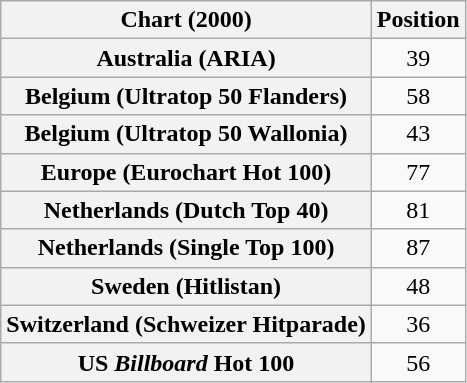<table class="wikitable sortable plainrowheaders" style="text-align:center">
<tr>
<th>Chart (2000)</th>
<th>Position</th>
</tr>
<tr>
<th scope="row">Australia (ARIA)</th>
<td>39</td>
</tr>
<tr>
<th scope="row">Belgium (Ultratop 50 Flanders)</th>
<td>58</td>
</tr>
<tr>
<th scope="row">Belgium (Ultratop 50 Wallonia)</th>
<td>43</td>
</tr>
<tr>
<th scope="row">Europe (Eurochart Hot 100)</th>
<td>77</td>
</tr>
<tr>
<th scope="row">Netherlands (Dutch Top 40)</th>
<td>81</td>
</tr>
<tr>
<th scope="row">Netherlands (Single Top 100)</th>
<td>87</td>
</tr>
<tr>
<th scope="row">Sweden (Hitlistan)</th>
<td>48</td>
</tr>
<tr>
<th scope="row">Switzerland (Schweizer Hitparade)</th>
<td>36</td>
</tr>
<tr>
<th scope="row">US <em>Billboard</em> Hot 100</th>
<td>56</td>
</tr>
</table>
